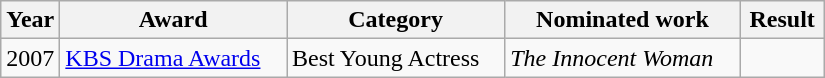<table class="wikitable" style="width:550px">
<tr>
<th width=10>Year</th>
<th>Award</th>
<th>Category</th>
<th>Nominated work</th>
<th>Result</th>
</tr>
<tr>
<td>2007</td>
<td><a href='#'>KBS Drama Awards</a></td>
<td>Best Young Actress</td>
<td><em>The Innocent Woman</em></td>
<td></td>
</tr>
</table>
